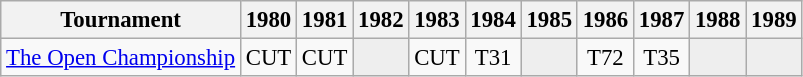<table class="wikitable" style="font-size:95%;text-align:center;">
<tr>
<th>Tournament</th>
<th>1980</th>
<th>1981</th>
<th>1982</th>
<th>1983</th>
<th>1984</th>
<th>1985</th>
<th>1986</th>
<th>1987</th>
<th>1988</th>
<th>1989</th>
</tr>
<tr>
<td align=left><a href='#'>The Open Championship</a></td>
<td>CUT</td>
<td>CUT</td>
<td style="background:#eeeeee;"></td>
<td>CUT</td>
<td>T31</td>
<td style="background:#eeeeee;"></td>
<td>T72</td>
<td>T35</td>
<td style="background:#eeeeee;"></td>
<td style="background:#eeeeee;"></td>
</tr>
</table>
